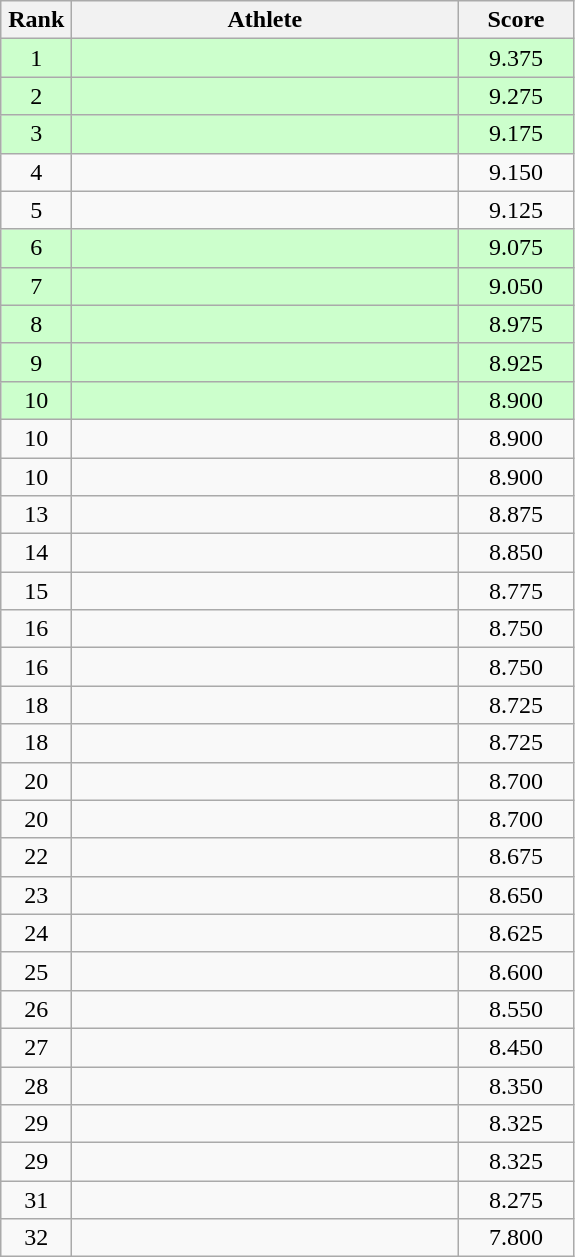<table class=wikitable style="text-align:center">
<tr>
<th width=40>Rank</th>
<th width=250>Athlete</th>
<th width=70>Score</th>
</tr>
<tr bgcolor="ccffcc">
<td>1</td>
<td align=left></td>
<td>9.375</td>
</tr>
<tr bgcolor="ccffcc">
<td>2 </td>
<td align=left></td>
<td>9.275</td>
</tr>
<tr bgcolor="ccffcc">
<td>3</td>
<td align=left></td>
<td>9.175</td>
</tr>
<tr>
<td>4</td>
<td align=left></td>
<td>9.150</td>
</tr>
<tr>
<td>5 </td>
<td align=left></td>
<td>9.125</td>
</tr>
<tr bgcolor="ccffcc">
<td>6</td>
<td align=left></td>
<td>9.075</td>
</tr>
<tr bgcolor="ccffcc">
<td>7</td>
<td align=left></td>
<td>9.050</td>
</tr>
<tr bgcolor="ccffcc">
<td>8</td>
<td align=left></td>
<td>8.975</td>
</tr>
<tr bgcolor="ccffcc">
<td>9</td>
<td align=left></td>
<td>8.925</td>
</tr>
<tr bgcolor="ccffcc">
<td>10</td>
<td align=left></td>
<td>8.900</td>
</tr>
<tr>
<td>10</td>
<td align=left></td>
<td>8.900</td>
</tr>
<tr>
<td>10</td>
<td align=left></td>
<td>8.900</td>
</tr>
<tr>
<td>13</td>
<td align=left></td>
<td>8.875</td>
</tr>
<tr>
<td>14</td>
<td align=left></td>
<td>8.850</td>
</tr>
<tr>
<td>15</td>
<td align=left></td>
<td>8.775</td>
</tr>
<tr>
<td>16</td>
<td align=left></td>
<td>8.750</td>
</tr>
<tr>
<td>16</td>
<td align=left></td>
<td>8.750</td>
</tr>
<tr>
<td>18</td>
<td align=left></td>
<td>8.725</td>
</tr>
<tr>
<td>18</td>
<td align=left></td>
<td>8.725</td>
</tr>
<tr>
<td>20</td>
<td align=left></td>
<td>8.700</td>
</tr>
<tr>
<td>20</td>
<td align=left></td>
<td>8.700</td>
</tr>
<tr>
<td>22</td>
<td align=left></td>
<td>8.675</td>
</tr>
<tr>
<td>23</td>
<td align=left></td>
<td>8.650</td>
</tr>
<tr>
<td>24</td>
<td align=left></td>
<td>8.625</td>
</tr>
<tr>
<td>25</td>
<td align=left></td>
<td>8.600</td>
</tr>
<tr>
<td>26</td>
<td align=left></td>
<td>8.550</td>
</tr>
<tr>
<td>27</td>
<td align=left></td>
<td>8.450</td>
</tr>
<tr>
<td>28</td>
<td align=left></td>
<td>8.350</td>
</tr>
<tr>
<td>29</td>
<td align=left></td>
<td>8.325</td>
</tr>
<tr>
<td>29</td>
<td align=left></td>
<td>8.325</td>
</tr>
<tr>
<td>31</td>
<td align=left></td>
<td>8.275</td>
</tr>
<tr>
<td>32</td>
<td align=left></td>
<td>7.800</td>
</tr>
</table>
